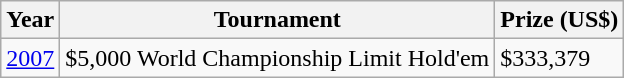<table class="wikitable">
<tr>
<th>Year</th>
<th>Tournament</th>
<th>Prize (US$)</th>
</tr>
<tr>
<td><a href='#'>2007</a></td>
<td>$5,000 World Championship Limit Hold'em</td>
<td>$333,379</td>
</tr>
</table>
